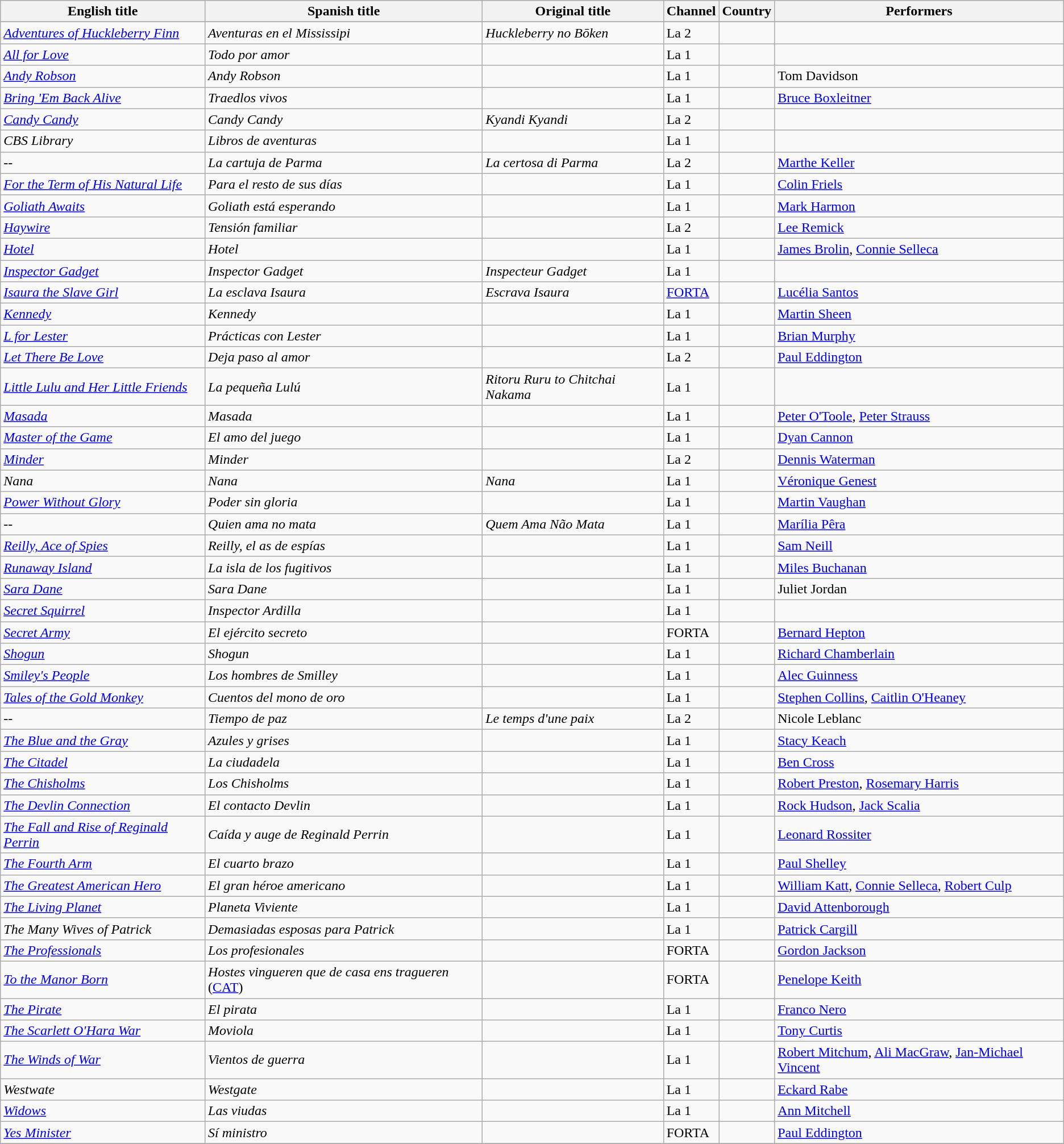<table class="wikitable sortable">
<tr bgcolor="#ececec" valign=top>
<th>English title</th>
<th>Spanish title</th>
<th>Original title</th>
<th>Channel</th>
<th>Country</th>
<th>Performers</th>
</tr>
<tr>
</tr>
<tr>
<td><em><a href='#'>Adventures of Huckleberry Finn</a></em></td>
<td><em>Aventuras en el Mississipi</em></td>
<td><em>Huckleberry no Bōken</em></td>
<td>La 2</td>
<td></td>
<td></td>
</tr>
<tr>
<td><em><a href='#'>All for Love</a></em></td>
<td><em>Todo por amor</em></td>
<td></td>
<td>La 1</td>
<td></td>
<td></td>
</tr>
<tr>
<td><em><a href='#'>Andy Robson</a></em></td>
<td><em>Andy Robson</em></td>
<td></td>
<td>La 1</td>
<td></td>
<td>Tom Davidson</td>
</tr>
<tr>
<td><em><a href='#'>Bring 'Em Back Alive</a></em></td>
<td><em>Traedlos vivos</em></td>
<td></td>
<td>La 1</td>
<td></td>
<td><a href='#'>Bruce Boxleitner</a></td>
</tr>
<tr>
<td><em><a href='#'>Candy Candy</a></em></td>
<td><em>Candy Candy</em></td>
<td><em>Kyandi Kyandi</em></td>
<td>La 2</td>
<td></td>
<td></td>
</tr>
<tr>
<td><em>CBS Library</em></td>
<td><em>Libros de aventuras</em></td>
<td></td>
<td>La 1</td>
<td></td>
<td></td>
</tr>
<tr>
<td>--</td>
<td><em>La cartuja de Parma</em></td>
<td><em>La certosa di Parma</em></td>
<td>La 2</td>
<td></td>
<td><a href='#'>Marthe Keller</a></td>
</tr>
<tr>
<td><em><a href='#'>For the Term of His Natural Life</a></em></td>
<td><em>Para el resto de sus días</em></td>
<td></td>
<td>La 1</td>
<td></td>
<td><a href='#'>Colin Friels</a></td>
</tr>
<tr>
<td><em><a href='#'>Goliath Awaits</a></em></td>
<td><em>Goliath está esperando</em></td>
<td></td>
<td>La 1</td>
<td></td>
<td><a href='#'>Mark Harmon</a></td>
</tr>
<tr>
<td><em><a href='#'>Haywire</a></em></td>
<td><em>Tensión familiar</em></td>
<td></td>
<td>La 2</td>
<td></td>
<td><a href='#'>Lee Remick</a></td>
</tr>
<tr>
<td><em><a href='#'>Hotel</a></em></td>
<td><em>Hotel</em></td>
<td></td>
<td>La 1</td>
<td></td>
<td><a href='#'>James Brolin</a>, <a href='#'>Connie Selleca</a></td>
</tr>
<tr>
<td><em><a href='#'>Inspector Gadget</a></em></td>
<td><em>Inspector Gadget</em></td>
<td><em>Inspecteur Gadget</em></td>
<td>La 1</td>
<td></td>
<td></td>
</tr>
<tr>
<td><em><a href='#'>Isaura the Slave Girl</a></em></td>
<td><em>La esclava Isaura</em></td>
<td><em>Escrava Isaura</em></td>
<td><a href='#'>FORTA</a></td>
<td></td>
<td><a href='#'>Lucélia Santos</a></td>
</tr>
<tr>
<td><em><a href='#'>Kennedy</a></em></td>
<td><em>Kennedy</em></td>
<td></td>
<td>La 1</td>
<td></td>
<td><a href='#'>Martin Sheen</a></td>
</tr>
<tr>
<td><em><a href='#'>L for Lester</a></em></td>
<td><em>Prácticas con Lester</em></td>
<td></td>
<td>La 1</td>
<td></td>
<td><a href='#'>Brian Murphy</a></td>
</tr>
<tr>
<td><em><a href='#'>Let There Be Love</a></em></td>
<td><em>Deja paso al amor</em></td>
<td></td>
<td>La 2</td>
<td></td>
<td><a href='#'>Paul Eddington</a></td>
</tr>
<tr>
<td><em><a href='#'>Little Lulu and Her Little Friends</a></em></td>
<td><em>La pequeña Lulú</em></td>
<td><em>Ritoru Ruru to Chitchai Nakama</em></td>
<td>La 1</td>
<td></td>
<td></td>
</tr>
<tr>
<td><em><a href='#'>Masada</a></em></td>
<td><em>Masada</em></td>
<td></td>
<td>La 1</td>
<td></td>
<td><a href='#'>Peter O'Toole</a>, <a href='#'>Peter Strauss</a></td>
</tr>
<tr>
<td><em><a href='#'>Master of the Game</a></em></td>
<td><em> El amo del juego</em></td>
<td></td>
<td>La 1</td>
<td></td>
<td><a href='#'>Dyan Cannon</a></td>
</tr>
<tr>
<td><em><a href='#'>Minder</a></em></td>
<td><em>Minder</em></td>
<td></td>
<td>La 2</td>
<td></td>
<td><a href='#'>Dennis Waterman</a></td>
</tr>
<tr>
<td><em>Nana</em></td>
<td><em>Nana</em></td>
<td><em>Nana</em></td>
<td>La 1</td>
<td></td>
<td><a href='#'>Véronique Genest</a></td>
</tr>
<tr>
<td><em><a href='#'>Power Without Glory</a></em></td>
<td><em>Poder sin gloria</em></td>
<td></td>
<td>La 1</td>
<td></td>
<td><a href='#'>Martin Vaughan</a></td>
</tr>
<tr>
<td>--</td>
<td><em>Quien ama no mata</em></td>
<td><em>Quem Ama Não Mata</em></td>
<td>La 1</td>
<td></td>
<td><a href='#'>Marília Pêra</a></td>
</tr>
<tr>
<td><em><a href='#'>Reilly, Ace of Spies</a></em></td>
<td><em>Reilly, el as de espías</em></td>
<td></td>
<td>La 1</td>
<td></td>
<td><a href='#'>Sam Neill</a></td>
</tr>
<tr>
<td><em><a href='#'>Runaway Island</a></em></td>
<td><em>La isla de los fugitivos</em></td>
<td></td>
<td>La 1</td>
<td></td>
<td><a href='#'>Miles Buchanan</a></td>
</tr>
<tr>
<td><em><a href='#'>Sara Dane</a></em></td>
<td><em>Sara Dane</em></td>
<td></td>
<td>La 1</td>
<td></td>
<td>Juliet Jordan</td>
</tr>
<tr>
<td><em><a href='#'>Secret Squirrel</a></em></td>
<td><em>Inspector Ardilla</em></td>
<td></td>
<td>La 1</td>
<td></td>
<td></td>
</tr>
<tr>
<td><em><a href='#'>Secret Army</a></em></td>
<td><em>El ejército secreto</em></td>
<td></td>
<td>FORTA</td>
<td></td>
<td><a href='#'>Bernard Hepton</a></td>
</tr>
<tr>
<td><em><a href='#'>Shogun</a></em></td>
<td><em>Shogun</em></td>
<td></td>
<td>La 1</td>
<td></td>
<td><a href='#'>Richard Chamberlain</a></td>
</tr>
<tr>
<td><em><a href='#'>Smiley's People</a></em></td>
<td><em>Los hombres de Smilley</em></td>
<td></td>
<td>La 1</td>
<td></td>
<td><a href='#'>Alec Guinness</a></td>
</tr>
<tr>
<td><em><a href='#'>Tales of the Gold Monkey</a></em></td>
<td><em>Cuentos del mono de oro</em></td>
<td></td>
<td>La 1</td>
<td></td>
<td><a href='#'>Stephen Collins</a>, <a href='#'>Caitlin O'Heaney</a></td>
</tr>
<tr>
<td>--</td>
<td><em>Tiempo de paz</em></td>
<td><em>Le temps d'une paix</em></td>
<td>La 2</td>
<td></td>
<td>Nicole Leblanc</td>
</tr>
<tr>
<td><em><a href='#'>The Blue and the Gray</a></em></td>
<td><em>Azules y grises</em></td>
<td></td>
<td>La 1</td>
<td></td>
<td><a href='#'>Stacy Keach</a></td>
</tr>
<tr>
<td><em><a href='#'>The Citadel</a></em></td>
<td><em>La ciudadela</em></td>
<td></td>
<td>La 1</td>
<td></td>
<td><a href='#'>Ben Cross</a></td>
</tr>
<tr>
<td><em><a href='#'>The Chisholms</a></em></td>
<td><em>Los Chisholms</em></td>
<td></td>
<td>La 1</td>
<td></td>
<td><a href='#'>Robert Preston</a>, <a href='#'>Rosemary Harris</a></td>
</tr>
<tr>
<td><em><a href='#'>The Devlin Connection</a></em></td>
<td><em>El contacto Devlin</em></td>
<td></td>
<td>La 1</td>
<td></td>
<td><a href='#'>Rock Hudson</a>, <a href='#'>Jack Scalia</a></td>
</tr>
<tr>
<td><em><a href='#'>The Fall and Rise of Reginald Perrin</a></em></td>
<td><em>Caída y auge de Reginald Perrin</em></td>
<td></td>
<td>La 1</td>
<td></td>
<td><a href='#'>Leonard Rossiter</a></td>
</tr>
<tr>
<td><em><a href='#'>The Fourth Arm</a></em></td>
<td><em>El cuarto brazo</em></td>
<td></td>
<td>La 1</td>
<td></td>
<td><a href='#'>Paul Shelley</a></td>
</tr>
<tr>
<td><em><a href='#'>The Greatest American Hero</a></em></td>
<td><em>El gran héroe americano</em></td>
<td></td>
<td>La 1</td>
<td></td>
<td><a href='#'>William Katt</a>, <a href='#'>Connie Selleca</a>, <a href='#'>Robert Culp</a></td>
</tr>
<tr>
<td><em><a href='#'>The Living Planet</a></em></td>
<td><em>Planeta Viviente</em></td>
<td></td>
<td>La 1</td>
<td></td>
<td><a href='#'>David Attenborough</a></td>
</tr>
<tr>
<td><em>The Many Wives of Patrick</em></td>
<td><em>Demasiadas esposas para Patrick</em></td>
<td></td>
<td>La 1</td>
<td></td>
<td><a href='#'>Patrick Cargill</a></td>
</tr>
<tr>
<td><em><a href='#'>The Professionals</a></em></td>
<td><em>Los profesionales</em></td>
<td></td>
<td>FORTA</td>
<td></td>
<td><a href='#'>Gordon Jackson</a></td>
</tr>
<tr>
<td><em><a href='#'>To the Manor Born</a></em></td>
<td><em>Hostes vingueren que de casa ens tragueren</em> (<a href='#'>CAT</a>)</td>
<td></td>
<td>FORTA</td>
<td></td>
<td><a href='#'>Penelope Keith</a></td>
</tr>
<tr>
<td><em><a href='#'>The Pirate</a></em></td>
<td><em>El pirata</em></td>
<td></td>
<td>La 1</td>
<td></td>
<td><a href='#'>Franco Nero</a></td>
</tr>
<tr>
<td><em><a href='#'>The Scarlett O'Hara War</a></em></td>
<td><em>Moviola</em></td>
<td></td>
<td>La 1</td>
<td></td>
<td><a href='#'>Tony Curtis</a></td>
</tr>
<tr>
<td><em><a href='#'>The Winds of War</a></em></td>
<td><em>Vientos de guerra</em></td>
<td></td>
<td>La 1</td>
<td></td>
<td><a href='#'>Robert Mitchum</a>, <a href='#'>Ali MacGraw</a>, <a href='#'>Jan-Michael Vincent</a></td>
</tr>
<tr>
<td><em>Westwate</em></td>
<td><em>Westgate</em></td>
<td></td>
<td>La 1</td>
<td></td>
<td><a href='#'>Eckard Rabe</a></td>
</tr>
<tr>
<td><em><a href='#'>Widows</a></em></td>
<td><em>Las viudas</em></td>
<td></td>
<td>La 1</td>
<td></td>
<td><a href='#'>Ann Mitchell</a></td>
</tr>
<tr>
<td><em><a href='#'>Yes Minister</a></em></td>
<td><em>Sí ministro</em></td>
<td></td>
<td>FORTA</td>
<td></td>
<td><a href='#'>Paul Eddington</a></td>
</tr>
<tr>
</tr>
</table>
